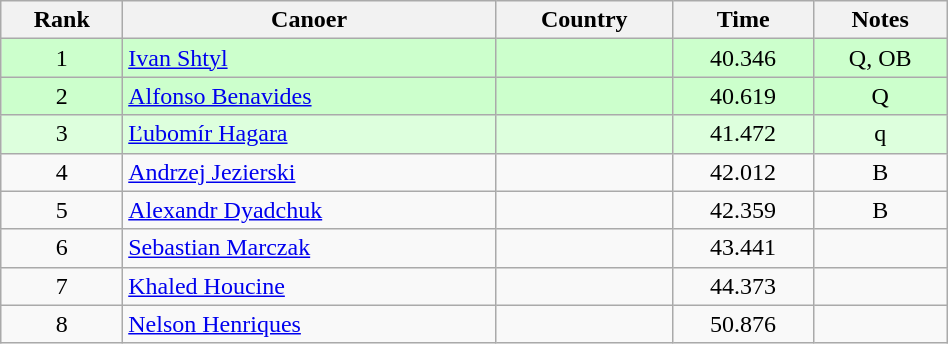<table class="wikitable" width=50% style="text-align:center;">
<tr>
<th>Rank</th>
<th>Canoer</th>
<th>Country</th>
<th>Time</th>
<th>Notes</th>
</tr>
<tr bgcolor=ccffcc>
<td>1</td>
<td align="left"><a href='#'>Ivan Shtyl</a></td>
<td align="left"></td>
<td>40.346</td>
<td>Q, OB</td>
</tr>
<tr bgcolor=ccffcc>
<td>2</td>
<td align="left"><a href='#'>Alfonso Benavides</a></td>
<td align="left"></td>
<td>40.619</td>
<td>Q</td>
</tr>
<tr bgcolor=ddffdd>
<td>3</td>
<td align="left"><a href='#'>Ľubomír Hagara</a></td>
<td align="left"></td>
<td>41.472</td>
<td>q</td>
</tr>
<tr>
<td>4</td>
<td align="left"><a href='#'>Andrzej Jezierski</a></td>
<td align="left"></td>
<td>42.012</td>
<td>B</td>
</tr>
<tr>
<td>5</td>
<td align="left"><a href='#'>Alexandr Dyadchuk</a></td>
<td align="left"></td>
<td>42.359</td>
<td>B</td>
</tr>
<tr>
<td>6</td>
<td align="left"><a href='#'>Sebastian Marczak</a></td>
<td align="left"></td>
<td>43.441</td>
<td></td>
</tr>
<tr>
<td>7</td>
<td align="left"><a href='#'>Khaled Houcine</a></td>
<td align="left"></td>
<td>44.373</td>
<td></td>
</tr>
<tr>
<td>8</td>
<td align="left"><a href='#'>Nelson Henriques</a></td>
<td align="left"></td>
<td>50.876</td>
<td></td>
</tr>
</table>
